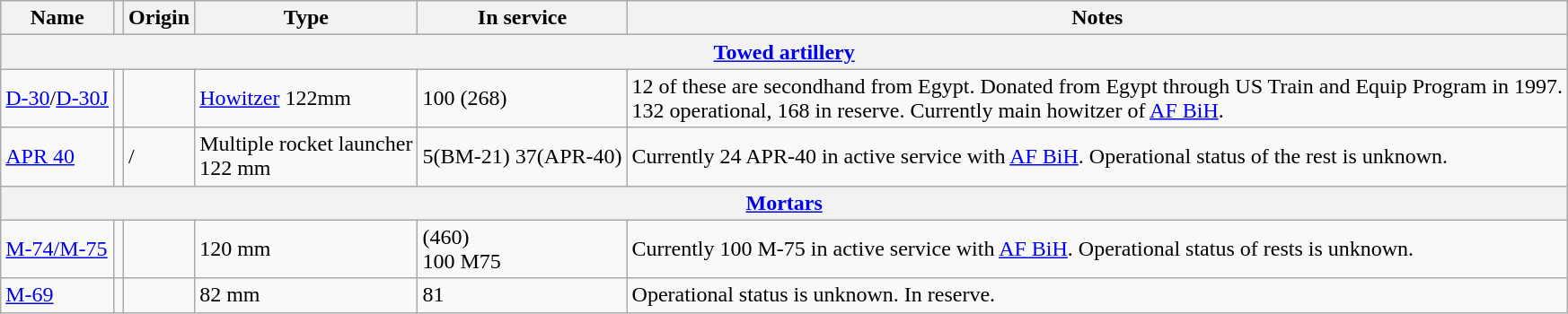<table class="wikitable">
<tr>
<th style="text-align:center;">Name</th>
<th></th>
<th style="text-align: center;">Origin</th>
<th style="text-align:l center;">Type</th>
<th style="text-align:l center;">In service</th>
<th style="text-align: center;">Notes</th>
</tr>
<tr>
<th colspan="6" style="align: center;"><a href='#'>Towed artillery</a></th>
</tr>
<tr>
<td><a href='#'>D-30</a>/<a href='#'>D-30J</a></td>
<td></td>
<td></td>
<td><a href='#'>Howitzer</a> 122mm</td>
<td>100 (268)</td>
<td>12 of these are secondhand from Egypt. Donated from Egypt through US Train and Equip Program in 1997.<br>132 operational, 168 in reserve.
Currently main howitzer of <a href='#'>AF BiH</a>.</td>
</tr>
<tr>
<td><a href='#'>APR 40</a></td>
<td></td>
<td> / </td>
<td>Multiple rocket launcher<br>122 mm</td>
<td>5(BM-21) 37(APR-40)</td>
<td>Currently 24 APR-40 in active service with <a href='#'>AF BiH</a>. Operational status of the rest is unknown.</td>
</tr>
<tr>
<th colspan="6"><a href='#'>Mortars</a></th>
</tr>
<tr>
<td><a href='#'>M-74/M-75</a></td>
<td></td>
<td></td>
<td>120 mm</td>
<td>(460)<br>100 M75</td>
<td>Currently 100 M-75 in active service with <a href='#'>AF BiH</a>. Operational status of rests is unknown.</td>
</tr>
<tr>
<td><a href='#'>M-69</a></td>
<td></td>
<td></td>
<td>82 mm</td>
<td>81</td>
<td>Operational status is unknown. In reserve.</td>
</tr>
</table>
